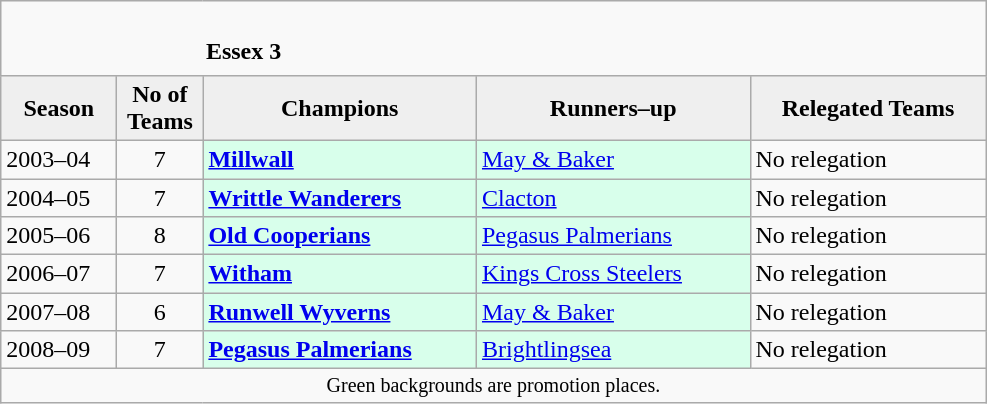<table class="wikitable" style="text-align: left;">
<tr>
<td colspan="11" cellpadding="0" cellspacing="0"><br><table border="0" style="width:100%;" cellpadding="0" cellspacing="0">
<tr>
<td style="width:20%; border:0;"></td>
<td style="border:0;"><strong>Essex 3</strong></td>
<td style="width:20%; border:0;"></td>
</tr>
</table>
</td>
</tr>
<tr>
<th style="background:#efefef; width:70px;">Season</th>
<th style="background:#efefef; width:50px;">No of Teams</th>
<th style="background:#efefef; width:175px;">Champions</th>
<th style="background:#efefef; width:175px;">Runners–up</th>
<th style="background:#efefef; width:150px;">Relegated Teams</th>
</tr>
<tr align=left>
<td>2003–04</td>
<td style="text-align: center;">7</td>
<td style="background:#d8ffeb;"><strong><a href='#'>Millwall</a></strong></td>
<td style="background:#d8ffeb;"><a href='#'>May & Baker</a></td>
<td>No relegation</td>
</tr>
<tr>
<td>2004–05</td>
<td style="text-align: center;">7</td>
<td style="background:#d8ffeb;"><strong><a href='#'>Writtle Wanderers</a></strong></td>
<td style="background:#d8ffeb;"><a href='#'>Clacton</a></td>
<td>No relegation</td>
</tr>
<tr>
<td>2005–06</td>
<td style="text-align: center;">8</td>
<td style="background:#d8ffeb;"><strong><a href='#'>Old Cooperians</a></strong></td>
<td style="background:#d8ffeb;"><a href='#'>Pegasus Palmerians</a></td>
<td>No relegation</td>
</tr>
<tr>
<td>2006–07</td>
<td style="text-align: center;">7</td>
<td style="background:#d8ffeb;"><strong><a href='#'>Witham</a></strong></td>
<td style="background:#d8ffeb;"><a href='#'>Kings Cross Steelers</a></td>
<td>No relegation</td>
</tr>
<tr>
<td>2007–08</td>
<td style="text-align: center;">6</td>
<td style="background:#d8ffeb;"><strong><a href='#'>Runwell Wyverns</a></strong></td>
<td style="background:#d8ffeb;"><a href='#'>May & Baker</a></td>
<td>No relegation</td>
</tr>
<tr>
<td>2008–09</td>
<td style="text-align: center;">7</td>
<td style="background:#d8ffeb;"><strong><a href='#'>Pegasus Palmerians</a></strong></td>
<td style="background:#d8ffeb;"><a href='#'>Brightlingsea</a></td>
<td>No relegation</td>
</tr>
<tr>
<td colspan="15"  style="border:0; font-size:smaller; text-align:center;">Green backgrounds are promotion places.</td>
</tr>
</table>
